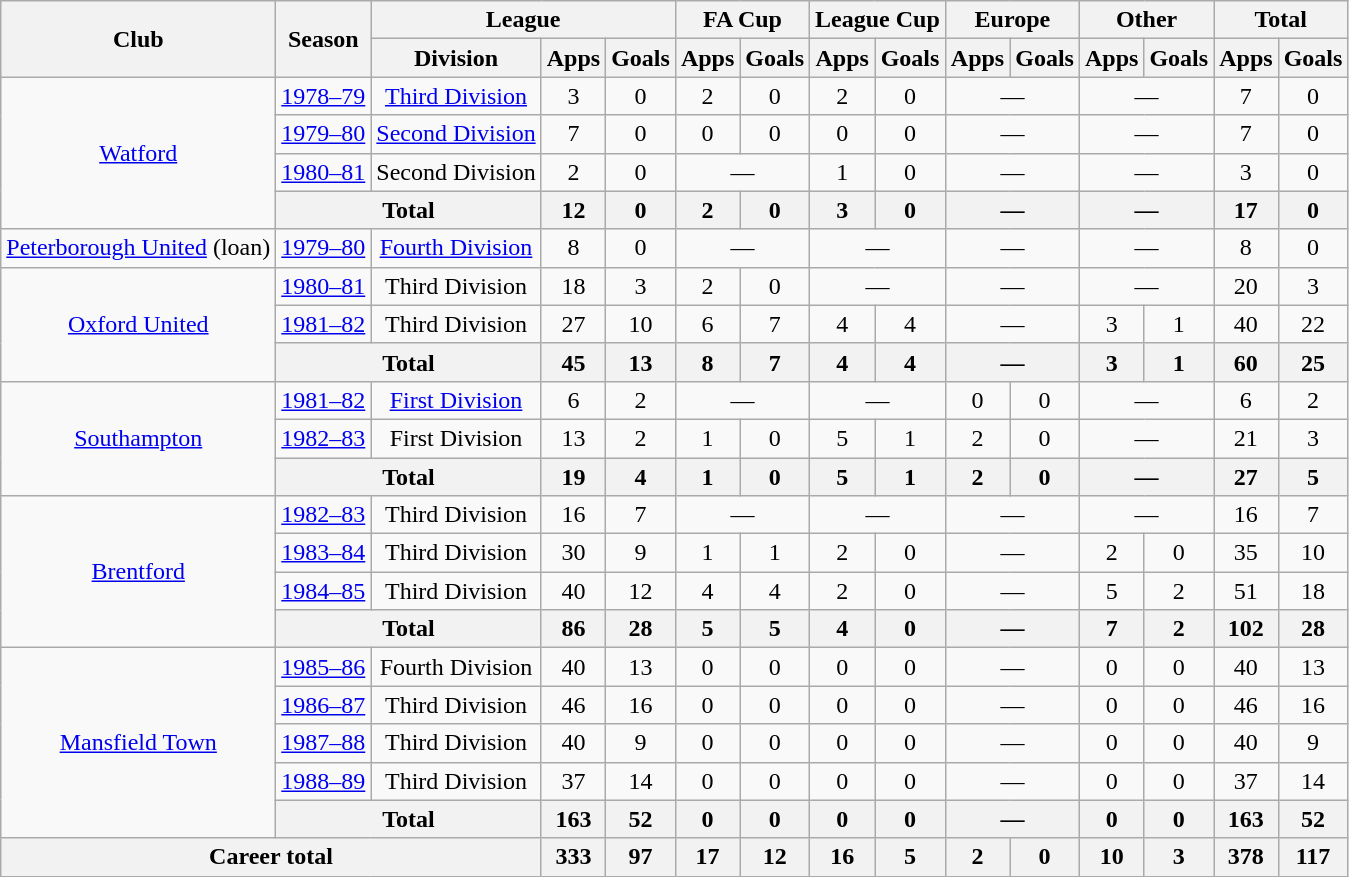<table class="wikitable" style="text-align: center;">
<tr>
<th rowspan="2">Club</th>
<th rowspan="2">Season</th>
<th colspan="3">League</th>
<th colspan="2">FA Cup</th>
<th colspan="2">League Cup</th>
<th colspan="2">Europe</th>
<th colspan="2">Other</th>
<th colspan="2">Total</th>
</tr>
<tr>
<th>Division</th>
<th>Apps</th>
<th>Goals</th>
<th>Apps</th>
<th>Goals</th>
<th>Apps</th>
<th>Goals</th>
<th>Apps</th>
<th>Goals</th>
<th>Apps</th>
<th>Goals</th>
<th>Apps</th>
<th>Goals</th>
</tr>
<tr>
<td rowspan="4"><a href='#'>Watford</a></td>
<td><a href='#'>1978–79</a></td>
<td><a href='#'>Third Division</a></td>
<td>3</td>
<td>0</td>
<td>2</td>
<td>0</td>
<td>2</td>
<td>0</td>
<td colspan="2">—</td>
<td colspan="2">—</td>
<td>7</td>
<td>0</td>
</tr>
<tr>
<td><a href='#'>1979–80</a></td>
<td><a href='#'>Second Division</a></td>
<td>7</td>
<td>0</td>
<td>0</td>
<td>0</td>
<td>0</td>
<td>0</td>
<td colspan="2">—</td>
<td colspan="2">—</td>
<td>7</td>
<td>0</td>
</tr>
<tr>
<td><a href='#'>1980–81</a></td>
<td>Second Division</td>
<td>2</td>
<td>0</td>
<td colspan="2">—</td>
<td>1</td>
<td>0</td>
<td colspan="2">—</td>
<td colspan="2">—</td>
<td>3</td>
<td>0</td>
</tr>
<tr>
<th colspan="2">Total</th>
<th>12</th>
<th>0</th>
<th>2</th>
<th>0</th>
<th>3</th>
<th>0</th>
<th colspan="2">—</th>
<th colspan="2">—</th>
<th>17</th>
<th>0</th>
</tr>
<tr>
<td><a href='#'>Peterborough United</a> (loan)</td>
<td><a href='#'>1979–80</a></td>
<td><a href='#'>Fourth Division</a></td>
<td>8</td>
<td>0</td>
<td colspan="2">—</td>
<td colspan="2">—</td>
<td colspan="2">—</td>
<td colspan="2">—</td>
<td>8</td>
<td>0</td>
</tr>
<tr>
<td rowspan="3"><a href='#'>Oxford United</a></td>
<td><a href='#'>1980–81</a></td>
<td>Third Division</td>
<td>18</td>
<td>3</td>
<td>2</td>
<td>0</td>
<td colspan="2">—</td>
<td colspan="2">—</td>
<td colspan="2">—</td>
<td>20</td>
<td>3</td>
</tr>
<tr>
<td><a href='#'>1981–82</a></td>
<td>Third Division</td>
<td>27</td>
<td>10</td>
<td>6</td>
<td>7</td>
<td>4</td>
<td>4</td>
<td colspan="2">—</td>
<td>3</td>
<td>1</td>
<td>40</td>
<td>22</td>
</tr>
<tr>
<th colspan="2">Total</th>
<th>45</th>
<th>13</th>
<th>8</th>
<th>7</th>
<th>4</th>
<th>4</th>
<th colspan="2">—</th>
<th>3</th>
<th>1</th>
<th>60</th>
<th>25</th>
</tr>
<tr>
<td rowspan="3"><a href='#'>Southampton</a></td>
<td><a href='#'>1981–82</a></td>
<td><a href='#'>First Division</a></td>
<td>6</td>
<td>2</td>
<td colspan="2">—</td>
<td colspan="2">—</td>
<td>0</td>
<td>0</td>
<td colspan="2">—</td>
<td>6</td>
<td>2</td>
</tr>
<tr>
<td><a href='#'>1982–83</a></td>
<td>First Division</td>
<td>13</td>
<td>2</td>
<td>1</td>
<td>0</td>
<td>5</td>
<td>1</td>
<td>2</td>
<td>0</td>
<td colspan="2">—</td>
<td>21</td>
<td>3</td>
</tr>
<tr>
<th colspan="2">Total</th>
<th>19</th>
<th>4</th>
<th>1</th>
<th>0</th>
<th>5</th>
<th>1</th>
<th>2</th>
<th>0</th>
<th colspan="2">—</th>
<th>27</th>
<th>5</th>
</tr>
<tr>
<td rowspan="4"><a href='#'>Brentford</a></td>
<td><a href='#'>1982–83</a></td>
<td>Third Division</td>
<td>16</td>
<td>7</td>
<td colspan="2">—</td>
<td colspan="2">—</td>
<td colspan="2">—</td>
<td colspan="2">—</td>
<td>16</td>
<td>7</td>
</tr>
<tr>
<td><a href='#'>1983–84</a></td>
<td>Third Division</td>
<td>30</td>
<td>9</td>
<td>1</td>
<td>1</td>
<td>2</td>
<td>0</td>
<td colspan="2">—</td>
<td>2</td>
<td>0</td>
<td>35</td>
<td>10</td>
</tr>
<tr>
<td><a href='#'>1984–85</a></td>
<td>Third Division</td>
<td>40</td>
<td>12</td>
<td>4</td>
<td>4</td>
<td>2</td>
<td>0</td>
<td colspan="2">—</td>
<td>5</td>
<td>2</td>
<td>51</td>
<td>18</td>
</tr>
<tr>
<th colspan="2">Total</th>
<th>86</th>
<th>28</th>
<th>5</th>
<th>5</th>
<th>4</th>
<th>0</th>
<th colspan="2">—</th>
<th>7</th>
<th>2</th>
<th>102</th>
<th>28</th>
</tr>
<tr>
<td rowspan="5"><a href='#'>Mansfield Town</a></td>
<td><a href='#'>1985–86</a></td>
<td>Fourth Division</td>
<td>40</td>
<td>13</td>
<td>0</td>
<td>0</td>
<td>0</td>
<td>0</td>
<td colspan="2">—</td>
<td>0</td>
<td>0</td>
<td>40</td>
<td>13</td>
</tr>
<tr>
<td><a href='#'>1986–87</a></td>
<td>Third Division</td>
<td>46</td>
<td>16</td>
<td>0</td>
<td>0</td>
<td>0</td>
<td>0</td>
<td colspan="2">—</td>
<td>0</td>
<td>0</td>
<td>46</td>
<td>16</td>
</tr>
<tr>
<td><a href='#'>1987–88</a></td>
<td>Third Division</td>
<td>40</td>
<td>9</td>
<td>0</td>
<td>0</td>
<td>0</td>
<td>0</td>
<td colspan="2">—</td>
<td>0</td>
<td>0</td>
<td>40</td>
<td>9</td>
</tr>
<tr>
<td><a href='#'>1988–89</a></td>
<td>Third Division</td>
<td>37</td>
<td>14</td>
<td>0</td>
<td>0</td>
<td>0</td>
<td>0</td>
<td colspan="2">—</td>
<td>0</td>
<td>0</td>
<td>37</td>
<td>14</td>
</tr>
<tr>
<th colspan="2">Total</th>
<th>163</th>
<th>52</th>
<th>0</th>
<th>0</th>
<th>0</th>
<th>0</th>
<th colspan="2">—</th>
<th>0</th>
<th>0</th>
<th>163</th>
<th>52</th>
</tr>
<tr>
<th colspan="3">Career total</th>
<th>333</th>
<th>97</th>
<th>17</th>
<th>12</th>
<th>16</th>
<th>5</th>
<th>2</th>
<th>0</th>
<th>10</th>
<th>3</th>
<th>378</th>
<th>117</th>
</tr>
</table>
